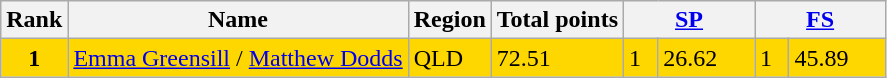<table class="wikitable sortable">
<tr>
<th>Rank</th>
<th>Name</th>
<th>Region</th>
<th>Total points</th>
<th colspan="2" width="80px"><a href='#'>SP</a></th>
<th colspan="2" width="80px"><a href='#'>FS</a></th>
</tr>
<tr bgcolor="gold">
<td align="center"><strong>1</strong></td>
<td><a href='#'>Emma Greensill</a> / <a href='#'>Matthew Dodds</a></td>
<td>QLD</td>
<td>72.51</td>
<td>1</td>
<td>26.62</td>
<td>1</td>
<td>45.89</td>
</tr>
</table>
